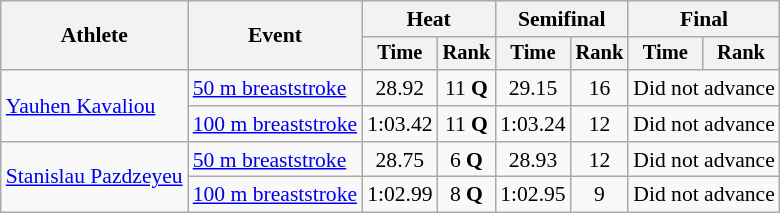<table class=wikitable style="font-size:90%">
<tr>
<th rowspan=2>Athlete</th>
<th rowspan=2>Event</th>
<th colspan="2">Heat</th>
<th colspan="2">Semifinal</th>
<th colspan="2">Final</th>
</tr>
<tr style="font-size:95%">
<th>Time</th>
<th>Rank</th>
<th>Time</th>
<th>Rank</th>
<th>Time</th>
<th>Rank</th>
</tr>
<tr align=center>
<td align=left rowspan=2><a href='#'>Yauhen Kavaliou</a></td>
<td align=left><a href='#'>50 m breaststroke</a></td>
<td>28.92</td>
<td>11 <strong>Q</strong></td>
<td>29.15</td>
<td>16</td>
<td colspan=2>Did not advance</td>
</tr>
<tr align=center>
<td align=left><a href='#'>100 m breaststroke</a></td>
<td>1:03.42</td>
<td>11 <strong>Q</strong></td>
<td>1:03.24</td>
<td>12</td>
<td colspan=2>Did not advance</td>
</tr>
<tr align=center>
<td align=left rowspan=2><a href='#'>Stanislau Pazdzeyeu</a></td>
<td align=left><a href='#'>50 m breaststroke</a></td>
<td>28.75</td>
<td>6 <strong>Q</strong></td>
<td>28.93</td>
<td>12</td>
<td colspan=2>Did not advance</td>
</tr>
<tr align=center>
<td align=left><a href='#'>100 m breaststroke</a></td>
<td>1:02.99</td>
<td>8 <strong>Q</strong></td>
<td>1:02.95</td>
<td>9</td>
<td colspan=2>Did not advance</td>
</tr>
</table>
